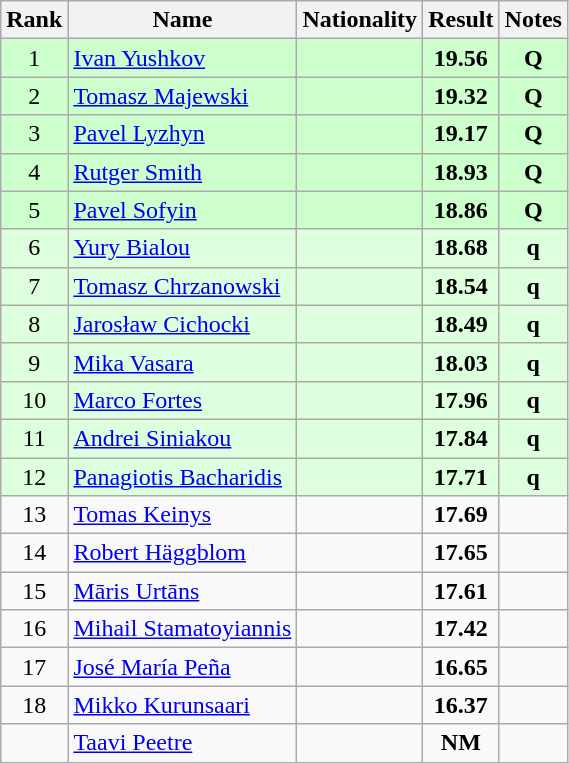<table class="wikitable sortable" style="text-align:center">
<tr>
<th>Rank</th>
<th>Name</th>
<th>Nationality</th>
<th>Result</th>
<th>Notes</th>
</tr>
<tr bgcolor=ccffcc>
<td>1</td>
<td align=left><a href='#'>Ivan Yushkov</a></td>
<td align=left></td>
<td><strong>19.56</strong></td>
<td><strong>Q</strong></td>
</tr>
<tr bgcolor=ccffcc>
<td>2</td>
<td align=left><a href='#'>Tomasz Majewski</a></td>
<td align=left></td>
<td><strong>19.32</strong></td>
<td><strong>Q</strong></td>
</tr>
<tr bgcolor=ccffcc>
<td>3</td>
<td align=left><a href='#'>Pavel Lyzhyn</a></td>
<td align=left></td>
<td><strong>19.17</strong></td>
<td><strong>Q</strong></td>
</tr>
<tr bgcolor=ccffcc>
<td>4</td>
<td align=left><a href='#'>Rutger Smith</a></td>
<td align=left></td>
<td><strong>18.93</strong></td>
<td><strong>Q</strong></td>
</tr>
<tr bgcolor=ccffcc>
<td>5</td>
<td align=left><a href='#'>Pavel Sofyin</a></td>
<td align=left></td>
<td><strong>18.86</strong></td>
<td><strong>Q</strong></td>
</tr>
<tr bgcolor=ddffdd>
<td>6</td>
<td align=left><a href='#'>Yury Bialou</a></td>
<td align=left></td>
<td><strong>18.68</strong></td>
<td><strong>q</strong></td>
</tr>
<tr bgcolor=ddffdd>
<td>7</td>
<td align=left><a href='#'>Tomasz Chrzanowski</a></td>
<td align=left></td>
<td><strong>18.54</strong></td>
<td><strong>q</strong></td>
</tr>
<tr bgcolor=ddffdd>
<td>8</td>
<td align=left><a href='#'>Jarosław Cichocki</a></td>
<td align=left></td>
<td><strong>18.49</strong></td>
<td><strong>q</strong></td>
</tr>
<tr bgcolor=ddffdd>
<td>9</td>
<td align=left><a href='#'>Mika Vasara</a></td>
<td align=left></td>
<td><strong>18.03</strong></td>
<td><strong>q</strong></td>
</tr>
<tr bgcolor=ddffdd>
<td>10</td>
<td align=left><a href='#'>Marco Fortes</a></td>
<td align=left></td>
<td><strong>17.96</strong></td>
<td><strong>q</strong></td>
</tr>
<tr bgcolor=ddffdd>
<td>11</td>
<td align=left><a href='#'>Andrei Siniakou</a></td>
<td align=left></td>
<td><strong>17.84</strong></td>
<td><strong>q</strong></td>
</tr>
<tr bgcolor=ddffdd>
<td>12</td>
<td align=left><a href='#'>Panagiotis Bacharidis</a></td>
<td align=left></td>
<td><strong>17.71</strong></td>
<td><strong>q</strong></td>
</tr>
<tr>
<td>13</td>
<td align=left><a href='#'>Tomas Keinys</a></td>
<td align=left></td>
<td><strong>17.69</strong></td>
<td></td>
</tr>
<tr>
<td>14</td>
<td align=left><a href='#'>Robert Häggblom</a></td>
<td align=left></td>
<td><strong>17.65</strong></td>
<td></td>
</tr>
<tr>
<td>15</td>
<td align=left><a href='#'>Māris Urtāns</a></td>
<td align=left></td>
<td><strong>17.61</strong></td>
<td></td>
</tr>
<tr>
<td>16</td>
<td align=left><a href='#'>Mihail Stamatoyiannis</a></td>
<td align=left></td>
<td><strong>17.42</strong></td>
<td></td>
</tr>
<tr>
<td>17</td>
<td align=left><a href='#'>José María Peña</a></td>
<td align=left></td>
<td><strong>16.65</strong></td>
<td></td>
</tr>
<tr>
<td>18</td>
<td align=left><a href='#'>Mikko Kurunsaari</a></td>
<td align=left></td>
<td><strong>16.37</strong></td>
<td></td>
</tr>
<tr>
<td></td>
<td align=left><a href='#'>Taavi Peetre</a></td>
<td align=left></td>
<td><strong>NM</strong></td>
<td></td>
</tr>
</table>
